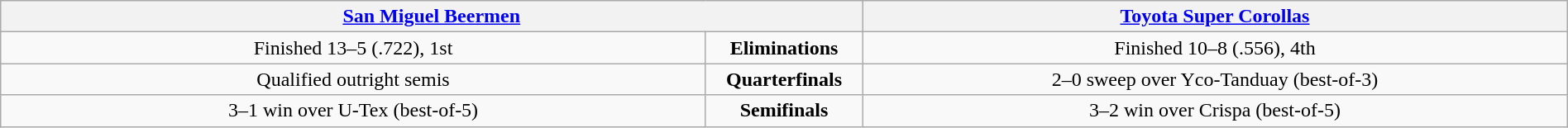<table class=wikitable width=100%>
<tr align=center>
<th colspan=2 width=45%><a href='#'>San Miguel Beermen</a></th>
<th colspan=2 width=45%><a href='#'>Toyota Super Corollas</a></th>
</tr>
<tr align=center>
<td>Finished 13–5 (.722), 1st</td>
<td colspan=2><strong>Eliminations</strong></td>
<td>Finished 10–8 (.556), 4th</td>
</tr>
<tr align=center>
<td>Qualified outright semis</td>
<td colspan=2><strong>Quarterfinals</strong></td>
<td>2–0 sweep over Yco-Tanduay (best-of-3)</td>
</tr>
<tr align=center>
<td rowspan=2 width=45%>3–1 win over U-Tex (best-of-5)</td>
<td colspan=2><strong>Semifinals</strong></td>
<td>3–2 win over Crispa (best-of-5)</td>
</tr>
</table>
